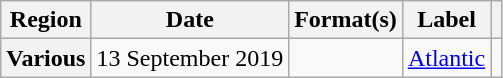<table class="wikitable plainrowheaders">
<tr>
<th scope="col">Region</th>
<th scope="col">Date</th>
<th scope="col">Format(s)</th>
<th scope="col">Label</th>
<th scope="col"></th>
</tr>
<tr>
<th scope="row">Various</th>
<td>13 September 2019</td>
<td></td>
<td><a href='#'>Atlantic</a></td>
<td style="text-align:center;"></td>
</tr>
</table>
